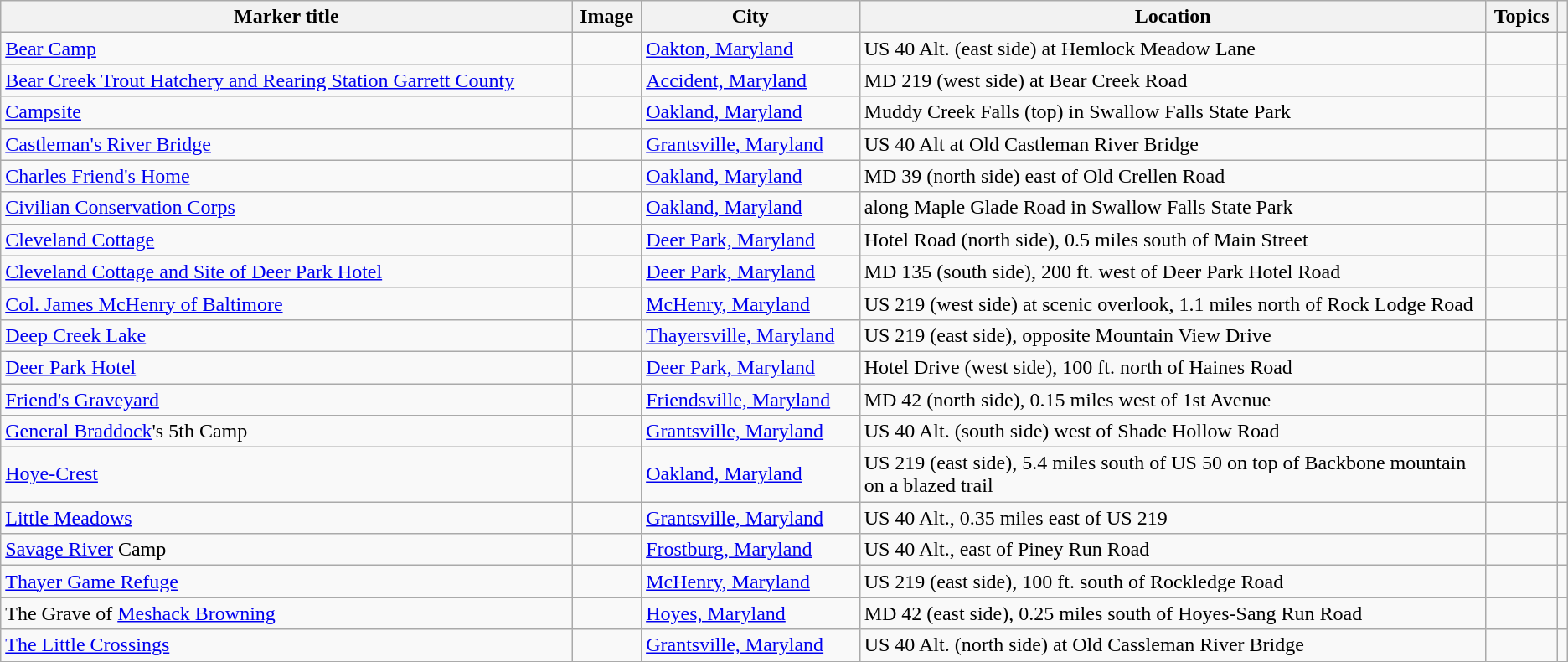<table class="wikitable sortable">
<tr>
<th><strong>Marker title</strong></th>
<th class="unsortable"><strong>Image</strong></th>
<th><strong>City</strong></th>
<th style="width:40%"><strong>Location</strong></th>
<th><strong>Topics</strong></th>
<th class="unsortable"></th>
</tr>
<tr>
<td><a href='#'>Bear Camp</a></td>
<td></td>
<td><a href='#'>Oakton, Maryland</a></td>
<td>US 40 Alt. (east side) at Hemlock Meadow Lane<br><small></small></td>
<td></td>
<td></td>
</tr>
<tr>
<td><a href='#'>Bear Creek Trout Hatchery and Rearing Station Garrett County</a></td>
<td></td>
<td><a href='#'>Accident, Maryland</a></td>
<td>MD 219 (west side) at Bear Creek Road<br><small></small></td>
<td></td>
<td></td>
</tr>
<tr>
<td><a href='#'>Campsite</a></td>
<td></td>
<td><a href='#'>Oakland, Maryland</a></td>
<td>Muddy Creek Falls (top) in Swallow Falls State Park<br><small></small></td>
<td></td>
<td></td>
</tr>
<tr>
<td><a href='#'>Castleman's River Bridge</a></td>
<td></td>
<td><a href='#'>Grantsville, Maryland</a></td>
<td>US 40 Alt at Old Castleman River Bridge<br><small></small></td>
<td></td>
<td></td>
</tr>
<tr>
<td><a href='#'>Charles Friend's Home</a></td>
<td></td>
<td><a href='#'>Oakland, Maryland</a></td>
<td>MD 39 (north side) east of Old Crellen Road<br><small></small></td>
<td></td>
<td></td>
</tr>
<tr>
<td><a href='#'>Civilian Conservation Corps</a></td>
<td></td>
<td><a href='#'>Oakland, Maryland</a></td>
<td>along Maple Glade Road in Swallow Falls State Park<br><small></small></td>
<td></td>
<td></td>
</tr>
<tr>
<td><a href='#'>Cleveland Cottage</a></td>
<td></td>
<td><a href='#'>Deer Park, Maryland</a></td>
<td>Hotel Road (north side), 0.5 miles south of Main Street<br><small></small></td>
<td></td>
<td></td>
</tr>
<tr>
<td><a href='#'>Cleveland Cottage and Site of Deer Park Hotel</a></td>
<td></td>
<td><a href='#'>Deer Park, Maryland</a></td>
<td>MD 135 (south side), 200 ft. west of Deer Park Hotel Road<br><small></small></td>
<td></td>
<td></td>
</tr>
<tr>
<td><a href='#'>Col. James McHenry of Baltimore</a></td>
<td></td>
<td><a href='#'>McHenry, Maryland</a></td>
<td>US 219 (west side) at scenic overlook, 1.1 miles north of Rock Lodge Road<br><small></small></td>
<td></td>
<td></td>
</tr>
<tr>
<td><a href='#'>Deep Creek Lake</a></td>
<td></td>
<td><a href='#'>Thayersville, Maryland</a></td>
<td>US 219 (east side), opposite Mountain View Drive<br><small></small></td>
<td></td>
<td></td>
</tr>
<tr>
<td><a href='#'>Deer Park Hotel</a></td>
<td></td>
<td><a href='#'>Deer Park, Maryland</a></td>
<td>Hotel Drive (west side), 100 ft. north of Haines Road<br><small></small></td>
<td></td>
<td></td>
</tr>
<tr>
<td><a href='#'>Friend's Graveyard</a></td>
<td></td>
<td><a href='#'>Friendsville, Maryland</a></td>
<td>MD 42 (north side), 0.15 miles west of 1st Avenue<br><small></small></td>
<td></td>
<td></td>
</tr>
<tr>
<td><a href='#'>General Braddock</a>'s 5th Camp</td>
<td></td>
<td><a href='#'>Grantsville, Maryland</a></td>
<td>US 40 Alt. (south side) west of Shade Hollow Road<br><small></small></td>
<td></td>
<td></td>
</tr>
<tr>
<td><a href='#'>Hoye-Crest</a></td>
<td></td>
<td><a href='#'>Oakland, Maryland</a></td>
<td>US 219 (east side), 5.4 miles south of US 50 on top of Backbone mountain on a blazed trail<br><small></small></td>
<td></td>
<td></td>
</tr>
<tr>
<td><a href='#'>Little Meadows</a></td>
<td></td>
<td><a href='#'>Grantsville, Maryland</a></td>
<td>US 40 Alt., 0.35 miles east of US 219<br><small></small></td>
<td></td>
<td></td>
</tr>
<tr>
<td><a href='#'>Savage River</a> Camp</td>
<td></td>
<td><a href='#'>Frostburg, Maryland</a></td>
<td>US 40 Alt., east of Piney Run Road<br><small></small></td>
<td></td>
<td></td>
</tr>
<tr>
<td><a href='#'>Thayer Game Refuge</a></td>
<td></td>
<td><a href='#'>McHenry, Maryland</a></td>
<td>US 219 (east side), 100 ft. south of Rockledge Road<br><small></small></td>
<td></td>
<td></td>
</tr>
<tr>
<td>The Grave of <a href='#'>Meshack Browning</a></td>
<td></td>
<td><a href='#'>Hoyes, Maryland</a></td>
<td>MD 42 (east side), 0.25 miles south of Hoyes-Sang Run Road<br><small></small></td>
<td></td>
<td></td>
</tr>
<tr>
<td><a href='#'>The Little Crossings</a></td>
<td></td>
<td><a href='#'>Grantsville, Maryland</a></td>
<td>US 40 Alt. (north side) at Old Cassleman River Bridge<br><small></small></td>
<td></td>
<td></td>
</tr>
<tr>
</tr>
</table>
